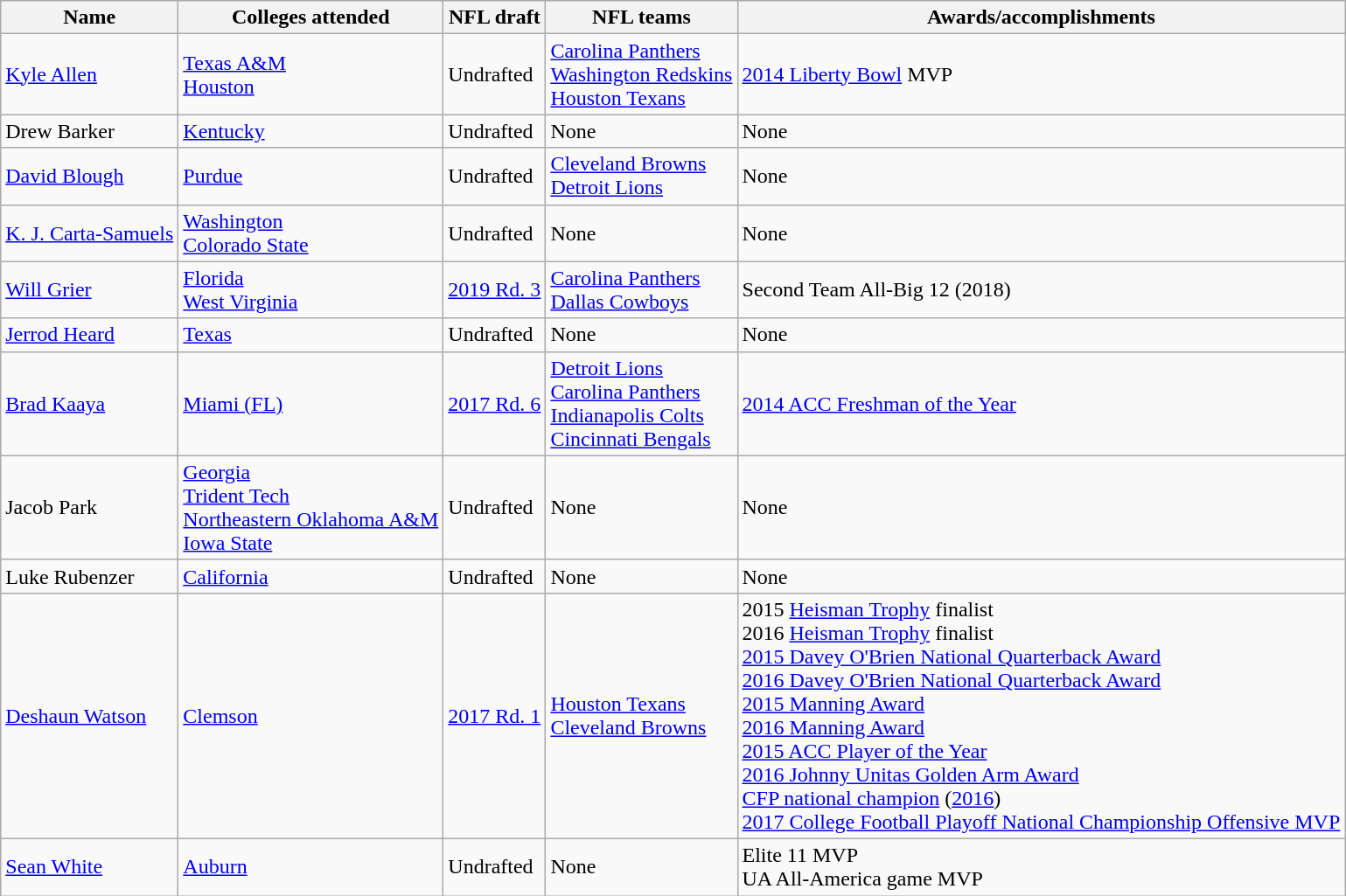<table class="wikitable">
<tr>
<th>Name</th>
<th>Colleges attended</th>
<th>NFL draft</th>
<th>NFL teams</th>
<th>Awards/accomplishments</th>
</tr>
<tr>
<td><a href='#'>Kyle Allen</a></td>
<td><a href='#'>Texas A&M</a><br><a href='#'>Houston</a></td>
<td>Undrafted</td>
<td><a href='#'>Carolina Panthers</a><br><a href='#'>Washington Redskins</a><br><a href='#'>Houston Texans</a></td>
<td><a href='#'>2014 Liberty Bowl</a> MVP</td>
</tr>
<tr>
<td>Drew Barker</td>
<td><a href='#'>Kentucky</a></td>
<td>Undrafted</td>
<td>None</td>
<td>None</td>
</tr>
<tr>
<td><a href='#'>David Blough</a></td>
<td><a href='#'>Purdue</a></td>
<td>Undrafted</td>
<td><a href='#'>Cleveland Browns</a><br><a href='#'>Detroit Lions</a></td>
<td>None</td>
</tr>
<tr>
<td><a href='#'>K. J. Carta-Samuels</a></td>
<td><a href='#'>Washington</a><br><a href='#'>Colorado State</a></td>
<td>Undrafted</td>
<td>None</td>
<td>None</td>
</tr>
<tr>
<td><a href='#'>Will Grier</a></td>
<td><a href='#'>Florida</a><br><a href='#'>West Virginia</a></td>
<td><a href='#'>2019 Rd. 3</a></td>
<td><a href='#'>Carolina Panthers</a><br><a href='#'>Dallas Cowboys</a></td>
<td>Second Team All-Big 12 (2018)</td>
</tr>
<tr>
<td><a href='#'>Jerrod Heard</a></td>
<td><a href='#'>Texas</a></td>
<td>Undrafted</td>
<td>None</td>
<td>None</td>
</tr>
<tr>
<td><a href='#'>Brad Kaaya</a></td>
<td><a href='#'>Miami (FL)</a></td>
<td><a href='#'>2017 Rd. 6</a></td>
<td><a href='#'>Detroit Lions</a><br><a href='#'>Carolina Panthers</a><br><a href='#'>Indianapolis Colts</a><br><a href='#'>Cincinnati Bengals</a></td>
<td><a href='#'>2014 ACC Freshman of the Year</a></td>
</tr>
<tr>
<td>Jacob Park</td>
<td><a href='#'>Georgia</a><br><a href='#'>Trident Tech</a><br><a href='#'>Northeastern Oklahoma A&M</a><br><a href='#'>Iowa State</a></td>
<td>Undrafted</td>
<td>None</td>
<td>None</td>
</tr>
<tr>
<td>Luke Rubenzer</td>
<td><a href='#'>California</a></td>
<td>Undrafted</td>
<td>None</td>
<td>None</td>
</tr>
<tr>
<td><a href='#'>Deshaun Watson</a></td>
<td><a href='#'>Clemson</a></td>
<td><a href='#'>2017 Rd. 1</a></td>
<td><a href='#'>Houston Texans</a><br><a href='#'>Cleveland Browns</a></td>
<td>2015 <a href='#'>Heisman Trophy</a> finalist <br>2016 <a href='#'>Heisman Trophy</a> finalist<br><a href='#'>2015 Davey O'Brien National Quarterback Award</a><br><a href='#'>2016 Davey O'Brien National Quarterback Award</a><br><a href='#'>2015 Manning Award</a><br><a href='#'>2016 Manning Award</a><br><a href='#'>2015 ACC Player of the Year</a> <br><a href='#'>2016 Johnny Unitas Golden Arm Award</a> <br><a href='#'>CFP national champion</a> (<a href='#'>2016</a>)<br><a href='#'>2017 College Football Playoff National Championship Offensive MVP</a></td>
</tr>
<tr>
<td><a href='#'>Sean White</a></td>
<td><a href='#'>Auburn</a></td>
<td>Undrafted</td>
<td>None</td>
<td>Elite 11 MVP<br>UA All-America game MVP</td>
</tr>
</table>
